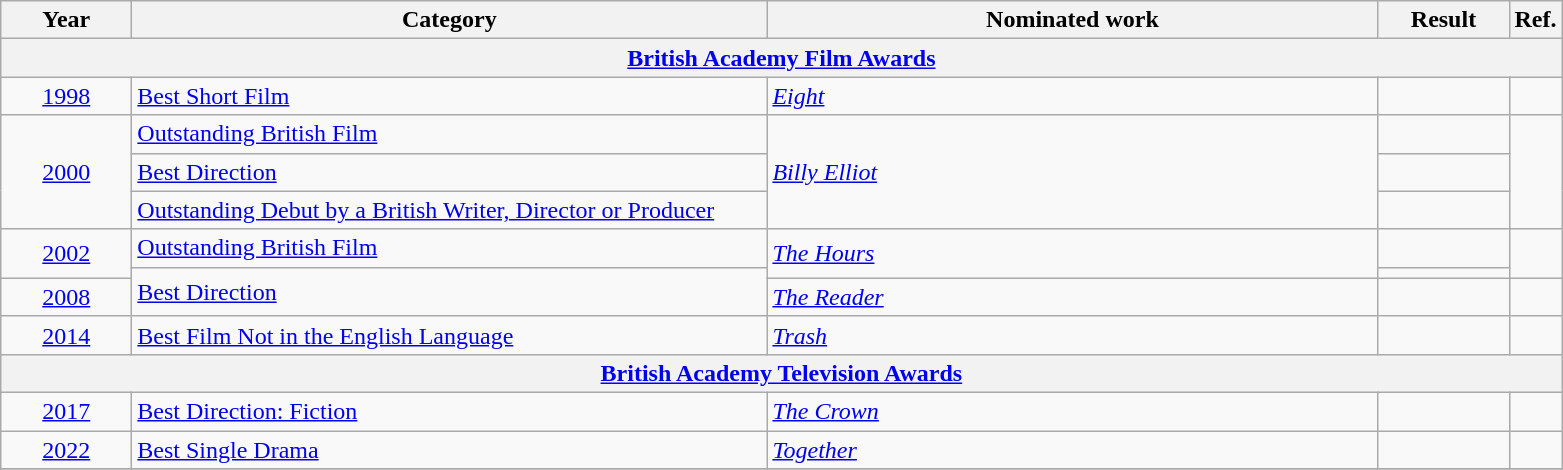<table class=wikitable>
<tr>
<th scope="col" style="width:5em;">Year</th>
<th scope="col" style="width:26em;">Category</th>
<th scope="col" style="width:25em;">Nominated work</th>
<th scope="col" style="width:5em;">Result</th>
<th>Ref.</th>
</tr>
<tr>
<th colspan=5><a href='#'>British Academy Film Awards</a></th>
</tr>
<tr>
<td style="text-align:center;"><a href='#'>1998</a></td>
<td><a href='#'>Best Short Film</a></td>
<td><em><a href='#'>Eight</a></em></td>
<td></td>
<td></td>
</tr>
<tr>
<td style="text-align:center;", rowspan=3><a href='#'>2000</a></td>
<td><a href='#'>Outstanding British Film</a></td>
<td rowspan=3><em><a href='#'>Billy Elliot</a></em></td>
<td></td>
<td rowspan=3></td>
</tr>
<tr>
<td><a href='#'>Best Direction</a></td>
<td></td>
</tr>
<tr>
<td><a href='#'>Outstanding Debut by a British Writer, Director or Producer</a></td>
<td></td>
</tr>
<tr>
<td style="text-align:center;", rowspan=2><a href='#'>2002</a></td>
<td><a href='#'>Outstanding British Film</a></td>
<td rowspan=2><em><a href='#'>The Hours</a></em></td>
<td></td>
<td rowspan=2></td>
</tr>
<tr>
<td rowspan=2><a href='#'>Best Direction</a></td>
<td></td>
</tr>
<tr>
<td style="text-align:center;"><a href='#'>2008</a></td>
<td><em><a href='#'>The Reader</a></em></td>
<td></td>
<td></td>
</tr>
<tr>
<td style="text-align:center;"><a href='#'>2014</a></td>
<td><a href='#'>Best Film Not in the English Language</a></td>
<td><em><a href='#'>Trash</a></em></td>
<td></td>
<td></td>
</tr>
<tr>
<th colspan=5><a href='#'>British Academy Television Awards</a></th>
</tr>
<tr>
<td style="text-align:center;"><a href='#'>2017</a></td>
<td><a href='#'>Best Direction: Fiction</a></td>
<td><em><a href='#'>The Crown</a></em></td>
<td></td>
<td></td>
</tr>
<tr>
<td style="text-align:center;"><a href='#'>2022</a></td>
<td><a href='#'>Best Single Drama</a></td>
<td><em><a href='#'>Together</a></em></td>
<td></td>
<td></td>
</tr>
<tr>
</tr>
</table>
